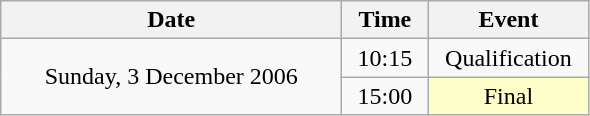<table class = "wikitable" style="text-align:center;">
<tr>
<th width=220>Date</th>
<th width=50>Time</th>
<th width=100>Event</th>
</tr>
<tr>
<td rowspan=2>Sunday, 3 December 2006</td>
<td>10:15</td>
<td>Qualification</td>
</tr>
<tr>
<td>15:00</td>
<td bgcolor=ffffcc>Final</td>
</tr>
</table>
